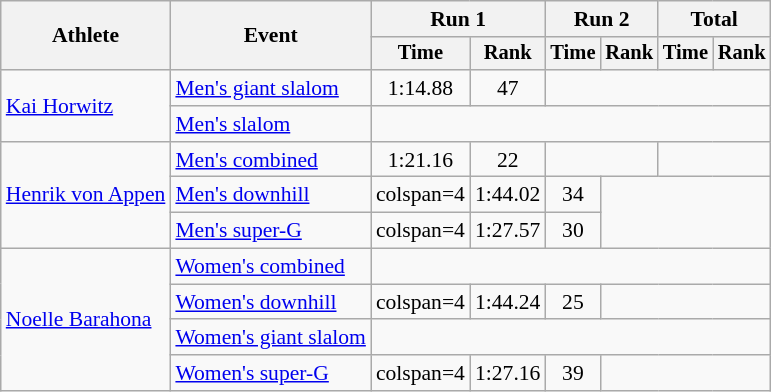<table class="wikitable" style="font-size:90%">
<tr>
<th rowspan=2>Athlete</th>
<th rowspan=2>Event</th>
<th colspan=2>Run 1</th>
<th colspan=2>Run 2</th>
<th colspan=2>Total</th>
</tr>
<tr style="font-size:95%">
<th>Time</th>
<th>Rank</th>
<th>Time</th>
<th>Rank</th>
<th>Time</th>
<th>Rank</th>
</tr>
<tr align=center>
<td align=left rowspan=2><a href='#'>Kai Horwitz</a></td>
<td align=left><a href='#'>Men's giant slalom</a></td>
<td>1:14.88</td>
<td>47</td>
<td colspan=4></td>
</tr>
<tr align=center>
<td align=left><a href='#'>Men's slalom</a></td>
<td colspan=6></td>
</tr>
<tr align=center>
<td align=left rowspan=3><a href='#'>Henrik von Appen</a></td>
<td align=left><a href='#'>Men's combined</a></td>
<td>1:21.16</td>
<td>22</td>
<td colspan=2></td>
<td colspan=2></td>
</tr>
<tr align=center>
<td align=left><a href='#'>Men's downhill</a></td>
<td>colspan=4 </td>
<td>1:44.02</td>
<td>34</td>
</tr>
<tr align=center>
<td align=left><a href='#'>Men's super-G</a></td>
<td>colspan=4 </td>
<td>1:27.57</td>
<td>30</td>
</tr>
<tr align=center>
<td align=left rowspan=4><a href='#'>Noelle Barahona</a></td>
<td align=left><a href='#'>Women's combined</a></td>
<td colspan=6></td>
</tr>
<tr align=center>
<td align=left><a href='#'>Women's downhill</a></td>
<td>colspan=4 </td>
<td>1:44.24</td>
<td>25</td>
</tr>
<tr align=center>
<td align=left><a href='#'>Women's giant slalom</a></td>
<td colspan=6></td>
</tr>
<tr align=center>
<td align=left><a href='#'>Women's super-G</a></td>
<td>colspan=4 </td>
<td>1:27.16</td>
<td>39</td>
</tr>
</table>
